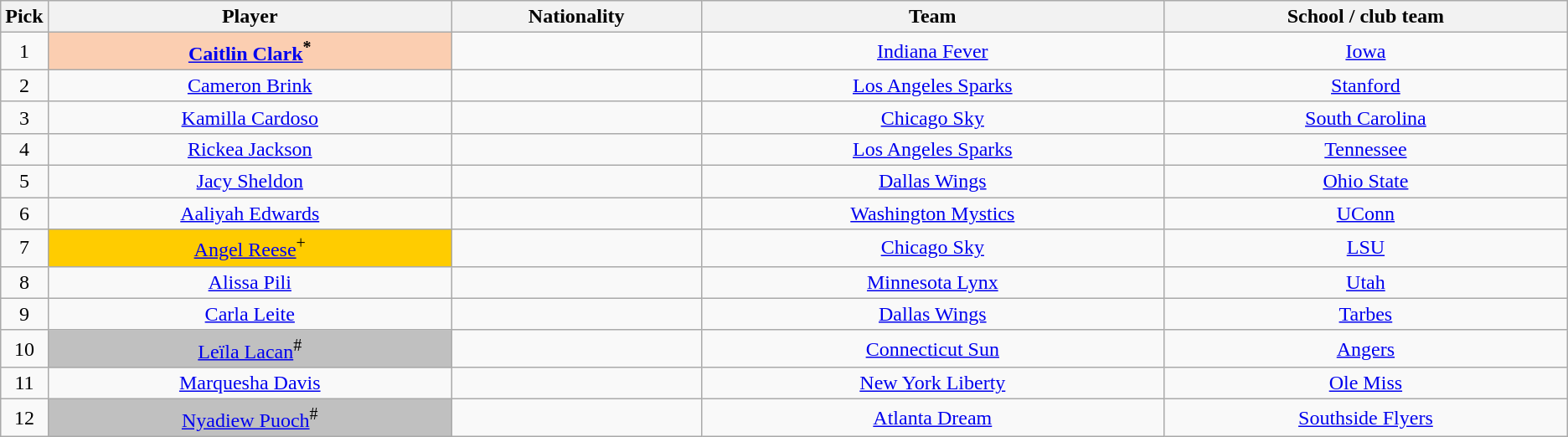<table class="wikitable" style="text-align: center;">
<tr>
<th width=30>Pick</th>
<th width=333>Player</th>
<th width=200>Nationality</th>
<th width=383>Team</th>
<th width=333>School / club team</th>
</tr>
<tr>
<td>1</td>
<td bgcolor="#FBCEB1"><strong><a href='#'>Caitlin Clark</a><sup>*</sup></strong></td>
<td></td>
<td><a href='#'>Indiana Fever</a></td>
<td><a href='#'>Iowa</a></td>
</tr>
<tr>
<td>2</td>
<td><a href='#'>Cameron Brink</a></td>
<td></td>
<td><a href='#'>Los Angeles Sparks</a></td>
<td><a href='#'>Stanford</a></td>
</tr>
<tr>
<td>3</td>
<td><a href='#'>Kamilla Cardoso</a></td>
<td></td>
<td><a href='#'>Chicago Sky</a> </td>
<td><a href='#'>South Carolina</a></td>
</tr>
<tr>
<td>4</td>
<td><a href='#'>Rickea Jackson</a></td>
<td></td>
<td><a href='#'>Los Angeles Sparks</a> </td>
<td><a href='#'>Tennessee</a></td>
</tr>
<tr>
<td>5</td>
<td><a href='#'>Jacy Sheldon</a></td>
<td></td>
<td><a href='#'>Dallas Wings</a> </td>
<td><a href='#'>Ohio State</a></td>
</tr>
<tr>
<td>6</td>
<td><a href='#'>Aaliyah Edwards</a></td>
<td></td>
<td><a href='#'>Washington Mystics</a></td>
<td><a href='#'>UConn</a></td>
</tr>
<tr>
<td>7</td>
<td bgcolor="#FFCC00"><a href='#'>Angel Reese</a><sup>+</sup></td>
<td></td>
<td><a href='#'>Chicago Sky</a> </td>
<td><a href='#'>LSU</a></td>
</tr>
<tr>
<td>8</td>
<td><a href='#'>Alissa Pili</a></td>
<td></td>
<td><a href='#'>Minnesota Lynx</a> </td>
<td><a href='#'>Utah</a></td>
</tr>
<tr>
<td>9</td>
<td><a href='#'>Carla Leite</a></td>
<td></td>
<td><a href='#'>Dallas Wings</a></td>
<td><a href='#'>Tarbes</a> </td>
</tr>
<tr>
<td>10</td>
<td bgcolor="#C0C0C0"><a href='#'>Leïla Lacan</a><sup>#</sup></td>
<td></td>
<td><a href='#'>Connecticut Sun</a></td>
<td><a href='#'>Angers</a> </td>
</tr>
<tr>
<td>11</td>
<td><a href='#'>Marquesha Davis</a></td>
<td></td>
<td><a href='#'>New York Liberty</a></td>
<td><a href='#'>Ole Miss</a></td>
</tr>
<tr>
<td>12</td>
<td bgcolor="#C0C0C0"><a href='#'>Nyadiew Puoch</a><sup>#</sup></td>
<td></td>
<td><a href='#'>Atlanta Dream</a> </td>
<td><a href='#'>Southside Flyers</a> </td>
</tr>
</table>
